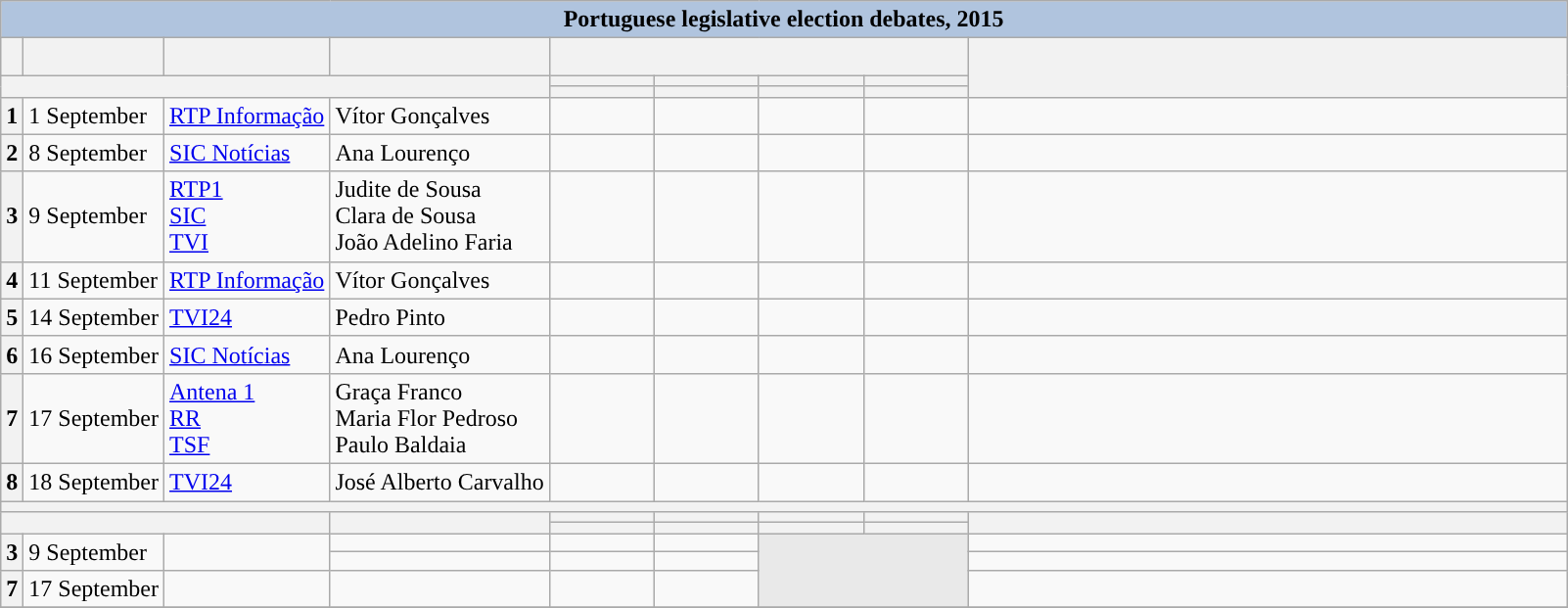<table class="wikitable" style="font-size:100%">
<tr>
<th style="background:#B0C4DE" colspan="16">Portuguese legislative election debates, 2015</th>
</tr>
<tr>
<th style="white-space:nowrap;"> </th>
<th></th>
<th></th>
<th></th>
<th scope="col" colspan="4"></th>
<th width="400px" rowspan="3"></th>
</tr>
<tr>
<th rowspan="2" colspan="4">   </th>
<th scope="col" style="width:4em;"></th>
<th scope="col" style="width:4em;"></th>
<th scope="col" style="width:4em;"></th>
<th scope="col" style="width:4em;"></th>
</tr>
<tr>
<th style="background:"></th>
<th style="background:"></th>
<th style="background:"></th>
<th style="background:"></th>
</tr>
<tr>
<th>1</th>
<td style="white-space:nowrap;">1 September</td>
<td style="white-space:nowrap;"><a href='#'>RTP Informação</a></td>
<td style="white-space:nowrap;">Vítor Gonçalves</td>
<td></td>
<td></td>
<td></td>
<td></td>
<td></td>
</tr>
<tr>
<th>2</th>
<td style="white-space:nowrap;">8 September</td>
<td style="white-space:nowrap;"><a href='#'>SIC Notícias</a></td>
<td style="white-space:nowrap;">Ana Lourenço</td>
<td></td>
<td></td>
<td></td>
<td></td>
<td></td>
</tr>
<tr>
<th>3</th>
<td style="white-space:nowrap;">9 September</td>
<td style="white-space:nowrap;"><a href='#'>RTP1</a><br><a href='#'>SIC</a><br><a href='#'>TVI</a></td>
<td style="white-space:nowrap;">Judite de Sousa<br>Clara de Sousa<br>João Adelino Faria</td>
<td></td>
<td></td>
<td></td>
<td></td>
<td></td>
</tr>
<tr>
<th>4</th>
<td style="white-space:nowrap;">11 September</td>
<td style="white-space:nowrap;"><a href='#'>RTP Informação</a></td>
<td style="white-space:nowrap;">Vítor Gonçalves</td>
<td></td>
<td></td>
<td></td>
<td></td>
<td></td>
</tr>
<tr>
<th>5</th>
<td style="white-space:nowrap;">14 September</td>
<td style="white-space:nowrap;"><a href='#'>TVI24</a></td>
<td style="white-space:nowrap;">Pedro Pinto</td>
<td></td>
<td></td>
<td></td>
<td></td>
<td></td>
</tr>
<tr>
<th>6</th>
<td style="white-space:nowrap;">16 September</td>
<td style="white-space:nowrap;"><a href='#'>SIC Notícias</a></td>
<td style="white-space:nowrap;">Ana Lourenço</td>
<td></td>
<td></td>
<td></td>
<td></td>
<td></td>
</tr>
<tr>
<th>7</th>
<td style="white-space:nowrap;">17 September</td>
<td style="white-space:nowrap;"><a href='#'>Antena 1</a><br><a href='#'>RR</a><br><a href='#'>TSF</a></td>
<td style="white-space:nowrap;">Graça Franco<br>Maria Flor Pedroso<br>Paulo Baldaia</td>
<td></td>
<td></td>
<td></td>
<td></td>
<td></td>
</tr>
<tr>
<th>8</th>
<td style="white-space:nowrap;">18 September</td>
<td style="white-space:nowrap;"><a href='#'>TVI24</a></td>
<td style="white-space:nowrap;">José Alberto Carvalho</td>
<td></td>
<td></td>
<td></td>
<td></td>
<td></td>
</tr>
<tr>
<th colspan="9"></th>
</tr>
<tr>
<th rowspan="2" colspan="3"></th>
<th rowspan="2"></th>
<th scope="col" style="width:4em;"></th>
<th scope="col" style="width:4em;"></th>
<th scope="col" style="width:4em;"></th>
<th scope="col" style="width:4em;"></th>
<th rowspan="2"></th>
</tr>
<tr>
<th style="background:"></th>
<th style="background:"></th>
<th style="background:"></th>
<th style="background:"></th>
</tr>
<tr>
<th rowspan="2">3</th>
<td rowspan="2" style="white-space:nowrap;">9 September</td>
<td rowspan="2" style="white-space:nowrap;"></td>
<td></td>
<td align=center></td>
<td align=center ></td>
<td rowspan="3" colspan="2" style="background:#E9E9E9;"></td>
<td></td>
</tr>
<tr>
<td></td>
<td align=center></td>
<td align=center ></td>
<td></td>
</tr>
<tr>
<th>7</th>
<td style="white-space:nowrap;">17 September</td>
<td style="white-space:nowrap;"></td>
<td></td>
<td align=center ></td>
<td align=center></td>
<td></td>
</tr>
<tr>
</tr>
</table>
